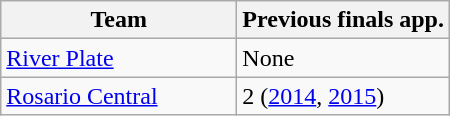<table class="wikitable">
<tr>
<th width=150px>Team</th>
<th>Previous finals app.</th>
</tr>
<tr>
<td><a href='#'>River Plate</a></td>
<td>None</td>
</tr>
<tr>
<td><a href='#'>Rosario Central</a></td>
<td>2 (<a href='#'>2014</a>, <a href='#'>2015</a>)</td>
</tr>
</table>
